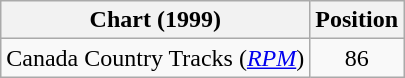<table class="wikitable sortable">
<tr>
<th scope="col">Chart (1999)</th>
<th scope="col">Position</th>
</tr>
<tr>
<td>Canada Country Tracks (<em><a href='#'>RPM</a></em>)</td>
<td align="center">86</td>
</tr>
</table>
